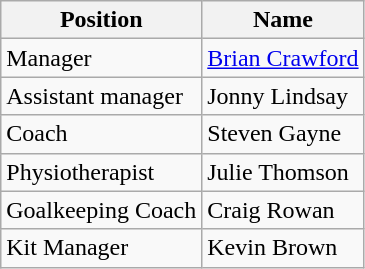<table class="wikitable">
<tr>
<th>Position</th>
<th>Name</th>
</tr>
<tr>
<td>Manager</td>
<td> <a href='#'>Brian Crawford</a></td>
</tr>
<tr>
<td>Assistant manager</td>
<td> Jonny Lindsay</td>
</tr>
<tr>
<td>Coach</td>
<td> Steven Gayne</td>
</tr>
<tr>
<td>Physiotherapist</td>
<td> Julie Thomson</td>
</tr>
<tr>
<td>Goalkeeping Coach</td>
<td>  Craig Rowan</td>
</tr>
<tr>
<td>Kit Manager</td>
<td> Kevin Brown</td>
</tr>
</table>
